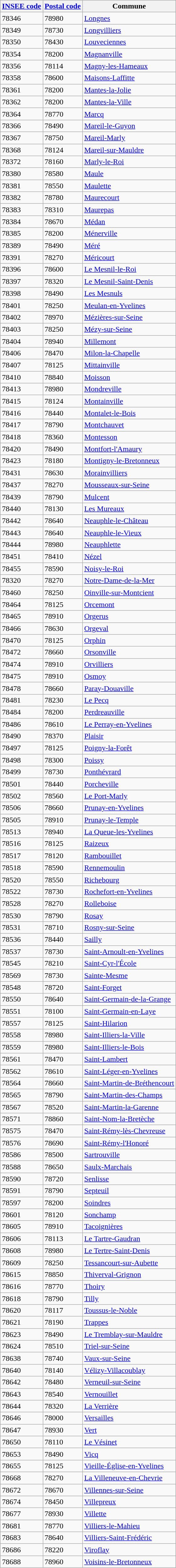<table class="wikitable sortable">
<tr>
<th><a href='#'>INSEE code</a></th>
<th><a href='#'>Postal code</a></th>
<th>Commune</th>
</tr>
<tr>
<td>78346</td>
<td>78980</td>
<td><a href='#'>Longnes</a></td>
</tr>
<tr>
<td>78349</td>
<td>78730</td>
<td><a href='#'>Longvilliers</a></td>
</tr>
<tr>
<td>78350</td>
<td>78430</td>
<td><a href='#'>Louveciennes</a></td>
</tr>
<tr>
<td>78354</td>
<td>78200</td>
<td><a href='#'>Magnanville</a></td>
</tr>
<tr>
<td>78356</td>
<td>78114</td>
<td><a href='#'>Magny-les-Hameaux</a></td>
</tr>
<tr>
<td>78358</td>
<td>78600</td>
<td><a href='#'>Maisons-Laffitte</a></td>
</tr>
<tr>
<td>78361</td>
<td>78200</td>
<td><a href='#'>Mantes-la-Jolie</a></td>
</tr>
<tr>
<td>78362</td>
<td>78200</td>
<td><a href='#'>Mantes-la-Ville</a></td>
</tr>
<tr>
<td>78364</td>
<td>78770</td>
<td><a href='#'>Marcq</a></td>
</tr>
<tr>
<td>78366</td>
<td>78490</td>
<td><a href='#'>Mareil-le-Guyon</a></td>
</tr>
<tr>
<td>78367</td>
<td>78750</td>
<td><a href='#'>Mareil-Marly</a></td>
</tr>
<tr>
<td>78368</td>
<td>78124</td>
<td><a href='#'>Mareil-sur-Mauldre</a></td>
</tr>
<tr>
<td>78372</td>
<td>78160</td>
<td><a href='#'>Marly-le-Roi</a></td>
</tr>
<tr>
<td>78380</td>
<td>78580</td>
<td><a href='#'>Maule</a></td>
</tr>
<tr>
<td>78381</td>
<td>78550</td>
<td><a href='#'>Maulette</a></td>
</tr>
<tr>
<td>78382</td>
<td>78780</td>
<td><a href='#'>Maurecourt</a></td>
</tr>
<tr>
<td>78383</td>
<td>78310</td>
<td><a href='#'>Maurepas</a></td>
</tr>
<tr>
<td>78384</td>
<td>78670</td>
<td><a href='#'>Médan</a></td>
</tr>
<tr>
<td>78385</td>
<td>78200</td>
<td><a href='#'>Ménerville</a></td>
</tr>
<tr>
<td>78389</td>
<td>78490</td>
<td><a href='#'>Méré</a></td>
</tr>
<tr>
<td>78391</td>
<td>78270</td>
<td><a href='#'>Méricourt</a></td>
</tr>
<tr>
<td>78396</td>
<td>78600</td>
<td><a href='#'>Le Mesnil-le-Roi</a></td>
</tr>
<tr>
<td>78397</td>
<td>78320</td>
<td><a href='#'>Le Mesnil-Saint-Denis</a></td>
</tr>
<tr>
<td>78398</td>
<td>78490</td>
<td><a href='#'>Les Mesnuls</a></td>
</tr>
<tr>
<td>78401</td>
<td>78250</td>
<td><a href='#'>Meulan-en-Yvelines</a></td>
</tr>
<tr>
<td>78402</td>
<td>78970</td>
<td><a href='#'>Mézières-sur-Seine</a></td>
</tr>
<tr>
<td>78403</td>
<td>78250</td>
<td><a href='#'>Mézy-sur-Seine</a></td>
</tr>
<tr>
<td>78404</td>
<td>78940</td>
<td><a href='#'>Millemont</a></td>
</tr>
<tr>
<td>78406</td>
<td>78470</td>
<td><a href='#'>Milon-la-Chapelle</a></td>
</tr>
<tr>
<td>78407</td>
<td>78125</td>
<td><a href='#'>Mittainville</a></td>
</tr>
<tr>
<td>78410</td>
<td>78840</td>
<td><a href='#'>Moisson</a></td>
</tr>
<tr>
<td>78413</td>
<td>78980</td>
<td><a href='#'>Mondreville</a></td>
</tr>
<tr>
<td>78415</td>
<td>78124</td>
<td><a href='#'>Montainville</a></td>
</tr>
<tr>
<td>78416</td>
<td>78440</td>
<td><a href='#'>Montalet-le-Bois</a></td>
</tr>
<tr>
<td>78417</td>
<td>78790</td>
<td><a href='#'>Montchauvet</a></td>
</tr>
<tr>
<td>78418</td>
<td>78360</td>
<td><a href='#'>Montesson</a></td>
</tr>
<tr>
<td>78420</td>
<td>78490</td>
<td><a href='#'>Montfort-l'Amaury</a></td>
</tr>
<tr>
<td>78423</td>
<td>78180</td>
<td><a href='#'>Montigny-le-Bretonneux</a></td>
</tr>
<tr>
<td>78431</td>
<td>78630</td>
<td><a href='#'>Morainvilliers</a></td>
</tr>
<tr>
<td>78437</td>
<td>78270</td>
<td><a href='#'>Mousseaux-sur-Seine</a></td>
</tr>
<tr>
<td>78439</td>
<td>78790</td>
<td><a href='#'>Mulcent</a></td>
</tr>
<tr>
<td>78440</td>
<td>78130</td>
<td><a href='#'>Les Mureaux</a></td>
</tr>
<tr>
<td>78442</td>
<td>78640</td>
<td><a href='#'>Neauphle-le-Château</a></td>
</tr>
<tr>
<td>78443</td>
<td>78640</td>
<td><a href='#'>Neauphle-le-Vieux</a></td>
</tr>
<tr>
<td>78444</td>
<td>78980</td>
<td><a href='#'>Neauphlette</a></td>
</tr>
<tr>
<td>78451</td>
<td>78410</td>
<td><a href='#'>Nézel</a></td>
</tr>
<tr>
<td>78455</td>
<td>78590</td>
<td><a href='#'>Noisy-le-Roi</a></td>
</tr>
<tr>
<td>78320</td>
<td>78270</td>
<td><a href='#'>Notre-Dame-de-la-Mer</a></td>
</tr>
<tr>
<td>78460</td>
<td>78250</td>
<td><a href='#'>Oinville-sur-Montcient</a></td>
</tr>
<tr>
<td>78464</td>
<td>78125</td>
<td><a href='#'>Orcemont</a></td>
</tr>
<tr>
<td>78465</td>
<td>78910</td>
<td><a href='#'>Orgerus</a></td>
</tr>
<tr>
<td>78466</td>
<td>78630</td>
<td><a href='#'>Orgeval</a></td>
</tr>
<tr>
<td>78470</td>
<td>78125</td>
<td><a href='#'>Orphin</a></td>
</tr>
<tr>
<td>78472</td>
<td>78660</td>
<td><a href='#'>Orsonville</a></td>
</tr>
<tr>
<td>78474</td>
<td>78910</td>
<td><a href='#'>Orvilliers</a></td>
</tr>
<tr>
<td>78475</td>
<td>78910</td>
<td><a href='#'>Osmoy</a></td>
</tr>
<tr>
<td>78478</td>
<td>78660</td>
<td><a href='#'>Paray-Douaville</a></td>
</tr>
<tr>
<td>78481</td>
<td>78230</td>
<td><a href='#'>Le Pecq</a></td>
</tr>
<tr>
<td>78484</td>
<td>78200</td>
<td><a href='#'>Perdreauville</a></td>
</tr>
<tr>
<td>78486</td>
<td>78610</td>
<td><a href='#'>Le Perray-en-Yvelines</a></td>
</tr>
<tr>
<td>78490</td>
<td>78370</td>
<td><a href='#'>Plaisir</a></td>
</tr>
<tr>
<td>78497</td>
<td>78125</td>
<td><a href='#'>Poigny-la-Forêt</a></td>
</tr>
<tr>
<td>78498</td>
<td>78300</td>
<td><a href='#'>Poissy</a></td>
</tr>
<tr>
<td>78499</td>
<td>78730</td>
<td><a href='#'>Ponthévrard</a></td>
</tr>
<tr>
<td>78501</td>
<td>78440</td>
<td><a href='#'>Porcheville</a></td>
</tr>
<tr>
<td>78502</td>
<td>78560</td>
<td><a href='#'>Le Port-Marly</a></td>
</tr>
<tr>
<td>78506</td>
<td>78660</td>
<td><a href='#'>Prunay-en-Yvelines</a></td>
</tr>
<tr>
<td>78505</td>
<td>78910</td>
<td><a href='#'>Prunay-le-Temple</a></td>
</tr>
<tr>
<td>78513</td>
<td>78940</td>
<td><a href='#'>La Queue-les-Yvelines</a></td>
</tr>
<tr>
<td>78516</td>
<td>78125</td>
<td><a href='#'>Raizeux</a></td>
</tr>
<tr>
<td>78517</td>
<td>78120</td>
<td><a href='#'>Rambouillet</a></td>
</tr>
<tr>
<td>78518</td>
<td>78590</td>
<td><a href='#'>Rennemoulin</a></td>
</tr>
<tr>
<td>78520</td>
<td>78550</td>
<td><a href='#'>Richebourg</a></td>
</tr>
<tr>
<td>78522</td>
<td>78730</td>
<td><a href='#'>Rochefort-en-Yvelines</a></td>
</tr>
<tr>
<td>78528</td>
<td>78270</td>
<td><a href='#'>Rolleboise</a></td>
</tr>
<tr>
<td>78530</td>
<td>78790</td>
<td><a href='#'>Rosay</a></td>
</tr>
<tr>
<td>78531</td>
<td>78710</td>
<td><a href='#'>Rosny-sur-Seine</a></td>
</tr>
<tr>
<td>78536</td>
<td>78440</td>
<td><a href='#'>Sailly</a></td>
</tr>
<tr>
<td>78537</td>
<td>78730</td>
<td><a href='#'>Saint-Arnoult-en-Yvelines</a></td>
</tr>
<tr>
<td>78545</td>
<td>78210</td>
<td><a href='#'>Saint-Cyr-l'École</a></td>
</tr>
<tr>
<td>78569</td>
<td>78730</td>
<td><a href='#'>Sainte-Mesme</a></td>
</tr>
<tr>
<td>78548</td>
<td>78720</td>
<td><a href='#'>Saint-Forget</a></td>
</tr>
<tr>
<td>78550</td>
<td>78640</td>
<td><a href='#'>Saint-Germain-de-la-Grange</a></td>
</tr>
<tr>
<td>78551</td>
<td>78100</td>
<td><a href='#'>Saint-Germain-en-Laye</a></td>
</tr>
<tr>
<td>78557</td>
<td>78125</td>
<td><a href='#'>Saint-Hilarion</a></td>
</tr>
<tr>
<td>78558</td>
<td>78980</td>
<td><a href='#'>Saint-Illiers-la-Ville</a></td>
</tr>
<tr>
<td>78559</td>
<td>78980</td>
<td><a href='#'>Saint-Illiers-le-Bois</a></td>
</tr>
<tr>
<td>78561</td>
<td>78470</td>
<td><a href='#'>Saint-Lambert</a></td>
</tr>
<tr>
<td>78562</td>
<td>78610</td>
<td><a href='#'>Saint-Léger-en-Yvelines</a></td>
</tr>
<tr>
<td>78564</td>
<td>78660</td>
<td><a href='#'>Saint-Martin-de-Bréthencourt</a></td>
</tr>
<tr>
<td>78565</td>
<td>78790</td>
<td><a href='#'>Saint-Martin-des-Champs</a></td>
</tr>
<tr>
<td>78567</td>
<td>78520</td>
<td><a href='#'>Saint-Martin-la-Garenne</a></td>
</tr>
<tr>
<td>78571</td>
<td>78860</td>
<td><a href='#'>Saint-Nom-la-Bretèche</a></td>
</tr>
<tr>
<td>78575</td>
<td>78470</td>
<td><a href='#'>Saint-Rémy-lès-Chevreuse</a></td>
</tr>
<tr>
<td>78576</td>
<td>78690</td>
<td><a href='#'>Saint-Rémy-l'Honoré</a></td>
</tr>
<tr>
<td>78586</td>
<td>78500</td>
<td><a href='#'>Sartrouville</a></td>
</tr>
<tr>
<td>78588</td>
<td>78650</td>
<td><a href='#'>Saulx-Marchais</a></td>
</tr>
<tr>
<td>78590</td>
<td>78720</td>
<td><a href='#'>Senlisse</a></td>
</tr>
<tr>
<td>78591</td>
<td>78790</td>
<td><a href='#'>Septeuil</a></td>
</tr>
<tr>
<td>78597</td>
<td>78200</td>
<td><a href='#'>Soindres</a></td>
</tr>
<tr>
<td>78601</td>
<td>78120</td>
<td><a href='#'>Sonchamp</a></td>
</tr>
<tr>
<td>78605</td>
<td>78910</td>
<td><a href='#'>Tacoignières</a></td>
</tr>
<tr>
<td>78606</td>
<td>78113</td>
<td><a href='#'>Le Tartre-Gaudran</a></td>
</tr>
<tr>
<td>78608</td>
<td>78980</td>
<td><a href='#'>Le Tertre-Saint-Denis</a></td>
</tr>
<tr>
<td>78609</td>
<td>78250</td>
<td><a href='#'>Tessancourt-sur-Aubette</a></td>
</tr>
<tr>
<td>78615</td>
<td>78850</td>
<td><a href='#'>Thiverval-Grignon</a></td>
</tr>
<tr>
<td>78616</td>
<td>78770</td>
<td><a href='#'>Thoiry</a></td>
</tr>
<tr>
<td>78618</td>
<td>78790</td>
<td><a href='#'>Tilly</a></td>
</tr>
<tr>
<td>78620</td>
<td>78117</td>
<td><a href='#'>Toussus-le-Noble</a></td>
</tr>
<tr>
<td>78621</td>
<td>78190</td>
<td><a href='#'>Trappes</a></td>
</tr>
<tr>
<td>78623</td>
<td>78490</td>
<td><a href='#'>Le Tremblay-sur-Mauldre</a></td>
</tr>
<tr>
<td>78624</td>
<td>78510</td>
<td><a href='#'>Triel-sur-Seine</a></td>
</tr>
<tr>
<td>78638</td>
<td>78740</td>
<td><a href='#'>Vaux-sur-Seine</a></td>
</tr>
<tr>
<td>78640</td>
<td>78140</td>
<td><a href='#'>Vélizy-Villacoublay</a></td>
</tr>
<tr>
<td>78642</td>
<td>78480</td>
<td><a href='#'>Verneuil-sur-Seine</a></td>
</tr>
<tr>
<td>78643</td>
<td>78540</td>
<td><a href='#'>Vernouillet</a></td>
</tr>
<tr>
<td>78644</td>
<td>78320</td>
<td><a href='#'>La Verrière</a></td>
</tr>
<tr>
<td>78646</td>
<td>78000</td>
<td><a href='#'>Versailles</a></td>
</tr>
<tr>
<td>78647</td>
<td>78930</td>
<td><a href='#'>Vert</a></td>
</tr>
<tr>
<td>78650</td>
<td>78110</td>
<td><a href='#'>Le Vésinet</a></td>
</tr>
<tr>
<td>78653</td>
<td>78490</td>
<td><a href='#'>Vicq</a></td>
</tr>
<tr>
<td>78655</td>
<td>78125</td>
<td><a href='#'>Vieille-Église-en-Yvelines</a></td>
</tr>
<tr>
<td>78668</td>
<td>78270</td>
<td><a href='#'>La Villeneuve-en-Chevrie</a></td>
</tr>
<tr>
<td>78672</td>
<td>78670</td>
<td><a href='#'>Villennes-sur-Seine</a></td>
</tr>
<tr>
<td>78674</td>
<td>78450</td>
<td><a href='#'>Villepreux</a></td>
</tr>
<tr>
<td>78677</td>
<td>78930</td>
<td><a href='#'>Villette</a></td>
</tr>
<tr>
<td>78681</td>
<td>78770</td>
<td><a href='#'>Villiers-le-Mahieu</a></td>
</tr>
<tr>
<td>78683</td>
<td>78640</td>
<td><a href='#'>Villiers-Saint-Frédéric</a></td>
</tr>
<tr>
<td>78686</td>
<td>78220</td>
<td><a href='#'>Viroflay</a></td>
</tr>
<tr>
<td>78688</td>
<td>78960</td>
<td><a href='#'>Voisins-le-Bretonneux</a></td>
</tr>
</table>
